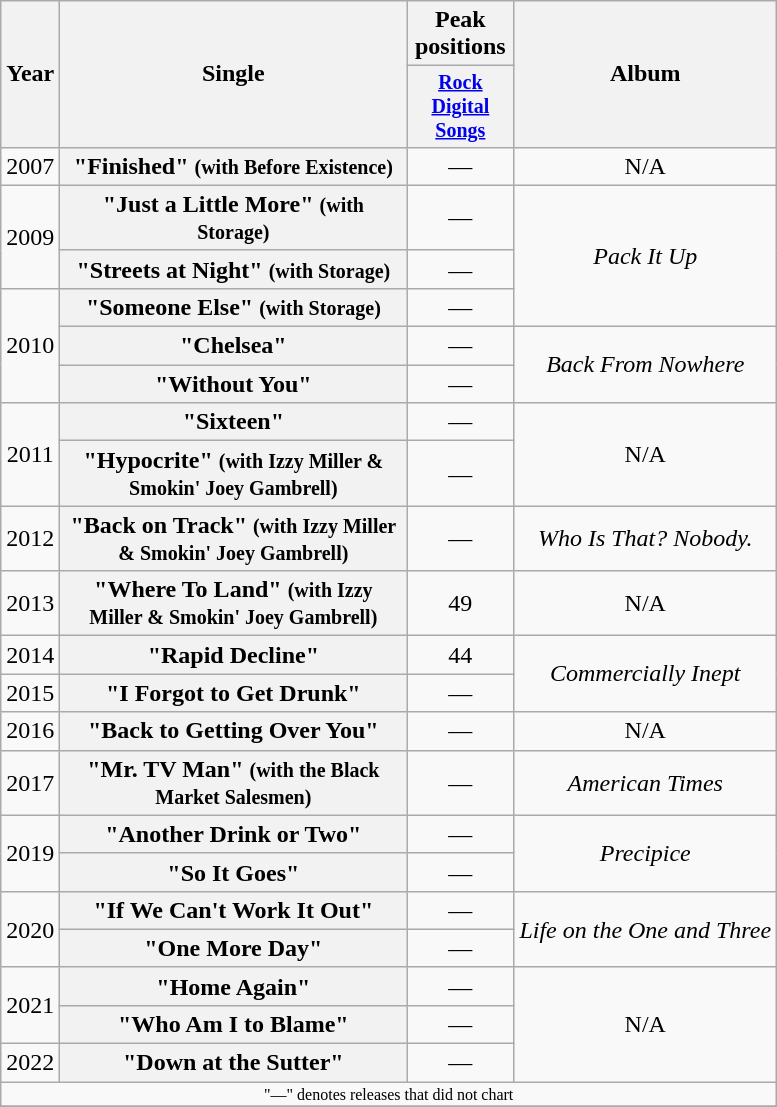<table class="wikitable plainrowheaders" style="text-align:center">
<tr>
<th rowspan="2">Year</th>
<th rowspan="2" style="width:14em;">Single</th>
<th colspan="1">Peak positions</th>
<th rowspan="2">Album</th>
</tr>
<tr style="font-size: smaller">
<th width="65"><a href='#'>Rock Digital Songs</a></th>
</tr>
<tr>
<td>2007</td>
<th scope="row">"Finished" <small>(with Before Existence)</small></th>
<td>—</td>
<td rowspan="1">N/A</td>
</tr>
<tr>
<td rowspan="2">2009</td>
<th scope="row">"Just a Little More" <small>(with Storage)</small></th>
<td>—</td>
<td rowspan="3"><em>Pack It Up</em></td>
</tr>
<tr>
<th scope="row">"Streets at Night" <small>(with Storage)</small></th>
<td>—</td>
</tr>
<tr>
<td rowspan="3">2010</td>
<th scope="row">"Someone Else" <small>(with Storage)</small></th>
<td>—</td>
</tr>
<tr>
<th scope="row">"Chelsea"</th>
<td>—</td>
<td rowspan="2"><em>Back From Nowhere</em></td>
</tr>
<tr>
<th scope="row">"Without You"</th>
<td>—</td>
</tr>
<tr>
<td rowspan="2">2011</td>
<th scope="row">"Sixteen"</th>
<td>—</td>
<td rowspan="2">N/A</td>
</tr>
<tr>
<th scope="row">"Hypocrite" <small>(with Izzy Miller & Smokin' Joey Gambrell)</small></th>
<td>—</td>
</tr>
<tr>
<td>2012</td>
<th scope="row">"Back on Track" <small>(with Izzy Miller & Smokin' Joey Gambrell)</small></th>
<td>—</td>
<td rowspan="1"><em>Who Is That? Nobody.</em></td>
</tr>
<tr>
<td>2013</td>
<th scope="row">"Where To Land" <small>(with Izzy Miller & Smokin' Joey Gambrell)</small></th>
<td>49</td>
<td rowspan="1">N/A</td>
</tr>
<tr>
<td>2014</td>
<th scope="row">"Rapid Decline"</th>
<td>44</td>
<td rowspan="2"><em>Commercially Inept</em></td>
</tr>
<tr>
<td>2015</td>
<th scope="row">"I Forgot to Get Drunk"</th>
<td>—</td>
</tr>
<tr>
<td>2016</td>
<th scope="row">"Back to Getting Over You"</th>
<td>—</td>
<td rowspan="1">N/A</td>
</tr>
<tr>
<td>2017</td>
<th scope="row">"Mr. TV Man" <small>(with the Black Market Salesmen)</small></th>
<td>—</td>
<td rowspan="1"><em>American Times</em></td>
</tr>
<tr>
<td rowspan="2">2019</td>
<th scope="row">"Another Drink or Two"</th>
<td>—</td>
<td rowspan="2"><em>Precipice</em></td>
</tr>
<tr>
<th scope="row">"So It Goes"</th>
<td>—</td>
</tr>
<tr>
<td rowspan="2">2020</td>
<th scope="row">"If We Can't Work It Out"</th>
<td>—</td>
<td rowspan="2"><em>Life on the One and Three</em></td>
</tr>
<tr>
<th scope="row">"One More Day"</th>
<td>—</td>
</tr>
<tr>
<td rowspan="2">2021</td>
<th scope="row">"Home Again"</th>
<td>—</td>
<td rowspan="3">N/A</td>
</tr>
<tr>
<th scope="row">"Who Am I to Blame"</th>
<td>—</td>
</tr>
<tr>
<td rowspan="1">2022</td>
<th scope="row">"Down at the Sutter"</th>
<td>—</td>
</tr>
<tr>
<td colspan="4" style="font-size:8pt">"—" denotes releases that did not chart</td>
</tr>
<tr>
</tr>
</table>
